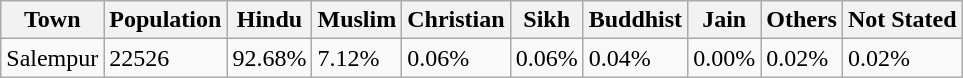<table class="wikitable">
<tr>
<th>Town</th>
<th>Population</th>
<th>Hindu</th>
<th>Muslim</th>
<th>Christian</th>
<th>Sikh</th>
<th>Buddhist</th>
<th>Jain</th>
<th>Others</th>
<th>Not Stated</th>
</tr>
<tr>
<td>Salempur</td>
<td>22526</td>
<td>92.68%</td>
<td>7.12%</td>
<td>0.06%</td>
<td>0.06%</td>
<td>0.04%</td>
<td>0.00%</td>
<td>0.02%</td>
<td>0.02%</td>
</tr>
</table>
